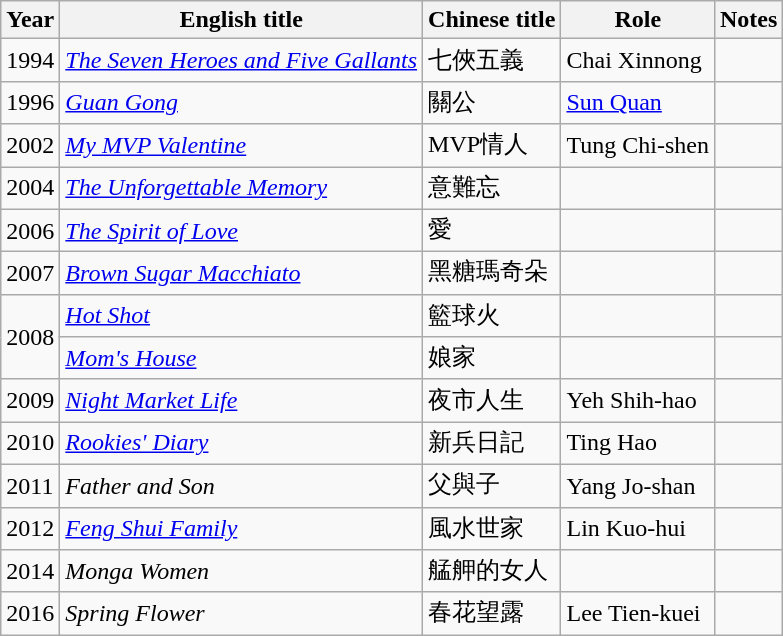<table class="wikitable sortable">
<tr>
<th>Year</th>
<th>English title</th>
<th>Chinese title</th>
<th>Role</th>
<th class="unsortable">Notes</th>
</tr>
<tr>
<td>1994</td>
<td><em><a href='#'>The Seven Heroes and Five Gallants</a></em></td>
<td>七俠五義</td>
<td>Chai Xinnong</td>
<td></td>
</tr>
<tr>
<td>1996</td>
<td><em><a href='#'>Guan Gong</a></em></td>
<td>關公</td>
<td><a href='#'>Sun Quan</a></td>
<td></td>
</tr>
<tr>
<td>2002</td>
<td><em><a href='#'>My MVP Valentine</a></em></td>
<td>MVP情人</td>
<td>Tung Chi-shen</td>
<td></td>
</tr>
<tr>
<td>2004</td>
<td><em><a href='#'>The Unforgettable Memory</a></em></td>
<td>意難忘</td>
<td></td>
<td></td>
</tr>
<tr>
<td>2006</td>
<td><em><a href='#'>The Spirit of Love</a></em></td>
<td>愛</td>
<td></td>
<td></td>
</tr>
<tr>
<td>2007</td>
<td><em><a href='#'>Brown Sugar Macchiato</a></em></td>
<td>黑糖瑪奇朵</td>
<td></td>
<td></td>
</tr>
<tr>
<td rowspan=2>2008</td>
<td><em><a href='#'>Hot Shot</a></em></td>
<td>籃球火</td>
<td></td>
<td></td>
</tr>
<tr>
<td><em><a href='#'>Mom's House</a></em></td>
<td>娘家</td>
<td></td>
<td></td>
</tr>
<tr>
<td>2009</td>
<td><em><a href='#'>Night Market Life</a></em></td>
<td>夜市人生</td>
<td>Yeh Shih-hao</td>
<td></td>
</tr>
<tr>
<td>2010</td>
<td><em><a href='#'>Rookies' Diary</a></em></td>
<td>新兵日記</td>
<td>Ting Hao</td>
<td></td>
</tr>
<tr>
<td>2011</td>
<td><em>Father and Son</em></td>
<td>父與子</td>
<td>Yang Jo-shan</td>
<td></td>
</tr>
<tr>
<td>2012</td>
<td><em><a href='#'>Feng Shui Family</a></em></td>
<td>風水世家</td>
<td>Lin Kuo-hui</td>
<td></td>
</tr>
<tr>
<td>2014</td>
<td><em>Monga Women</em></td>
<td>艋舺的女人</td>
<td></td>
<td></td>
</tr>
<tr>
<td>2016</td>
<td><em>Spring Flower</em></td>
<td>春花望露</td>
<td>Lee Tien-kuei</td>
<td></td>
</tr>
</table>
